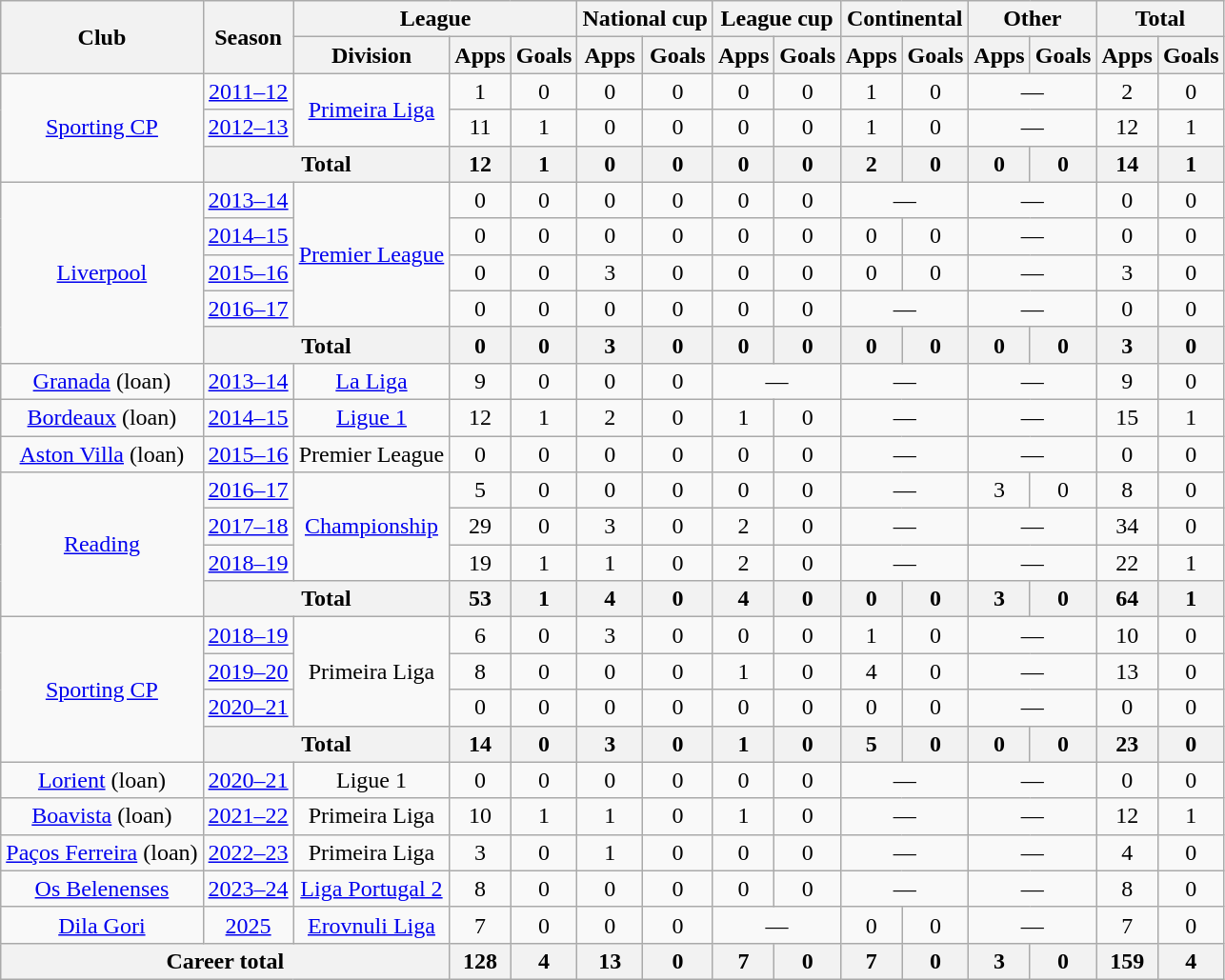<table class="wikitable" style="text-align: center">
<tr>
<th rowspan="2">Club</th>
<th rowspan="2">Season</th>
<th colspan="3">League</th>
<th colspan="2">National cup</th>
<th colspan="2">League cup</th>
<th colspan="2">Continental</th>
<th colspan="2">Other</th>
<th colspan="2">Total</th>
</tr>
<tr>
<th>Division</th>
<th>Apps</th>
<th>Goals</th>
<th>Apps</th>
<th>Goals</th>
<th>Apps</th>
<th>Goals</th>
<th>Apps</th>
<th>Goals</th>
<th>Apps</th>
<th>Goals</th>
<th>Apps</th>
<th>Goals</th>
</tr>
<tr>
<td rowspan="3"><a href='#'>Sporting CP</a></td>
<td><a href='#'>2011–12</a></td>
<td rowspan="2"><a href='#'>Primeira Liga</a></td>
<td>1</td>
<td>0</td>
<td>0</td>
<td>0</td>
<td>0</td>
<td>0</td>
<td>1</td>
<td>0</td>
<td colspan="2">—</td>
<td>2</td>
<td>0</td>
</tr>
<tr>
<td><a href='#'>2012–13</a></td>
<td>11</td>
<td>1</td>
<td>0</td>
<td>0</td>
<td>0</td>
<td>0</td>
<td>1</td>
<td>0</td>
<td colspan="2">—</td>
<td>12</td>
<td>1</td>
</tr>
<tr>
<th colspan="2">Total</th>
<th>12</th>
<th>1</th>
<th>0</th>
<th>0</th>
<th>0</th>
<th>0</th>
<th>2</th>
<th>0</th>
<th>0</th>
<th>0</th>
<th>14</th>
<th>1</th>
</tr>
<tr>
<td rowspan="5"><a href='#'>Liverpool</a></td>
<td><a href='#'>2013–14</a></td>
<td rowspan="4"><a href='#'>Premier League</a></td>
<td>0</td>
<td>0</td>
<td>0</td>
<td>0</td>
<td>0</td>
<td>0</td>
<td colspan=2>—</td>
<td colspan=2>—</td>
<td>0</td>
<td>0</td>
</tr>
<tr>
<td><a href='#'>2014–15</a></td>
<td>0</td>
<td>0</td>
<td>0</td>
<td>0</td>
<td>0</td>
<td>0</td>
<td>0</td>
<td>0</td>
<td colspan=2>—</td>
<td>0</td>
<td>0</td>
</tr>
<tr>
<td><a href='#'>2015–16</a></td>
<td>0</td>
<td>0</td>
<td>3</td>
<td>0</td>
<td>0</td>
<td>0</td>
<td>0</td>
<td>0</td>
<td colspan=2>—</td>
<td>3</td>
<td>0</td>
</tr>
<tr>
<td><a href='#'>2016–17</a></td>
<td>0</td>
<td>0</td>
<td>0</td>
<td>0</td>
<td>0</td>
<td>0</td>
<td colspan=2>—</td>
<td colspan=2>—</td>
<td>0</td>
<td>0</td>
</tr>
<tr>
<th colspan="2">Total</th>
<th>0</th>
<th>0</th>
<th>3</th>
<th>0</th>
<th>0</th>
<th>0</th>
<th>0</th>
<th>0</th>
<th>0</th>
<th>0</th>
<th>3</th>
<th>0</th>
</tr>
<tr>
<td><a href='#'>Granada</a> (loan)</td>
<td><a href='#'>2013–14</a></td>
<td><a href='#'>La Liga</a></td>
<td>9</td>
<td>0</td>
<td>0</td>
<td>0</td>
<td colspan="2">—</td>
<td colspan="2">—</td>
<td colspan="2">—</td>
<td>9</td>
<td>0</td>
</tr>
<tr>
<td><a href='#'>Bordeaux</a> (loan)</td>
<td><a href='#'>2014–15</a></td>
<td><a href='#'>Ligue 1</a></td>
<td>12</td>
<td>1</td>
<td>2</td>
<td>0</td>
<td>1</td>
<td>0</td>
<td colspan="2">—</td>
<td colspan="2">—</td>
<td>15</td>
<td>1</td>
</tr>
<tr>
<td><a href='#'>Aston Villa</a> (loan)</td>
<td><a href='#'>2015–16</a></td>
<td>Premier League</td>
<td>0</td>
<td>0</td>
<td>0</td>
<td>0</td>
<td>0</td>
<td>0</td>
<td colspan="2">—</td>
<td colspan="2">—</td>
<td>0</td>
<td>0</td>
</tr>
<tr>
<td rowspan="4"><a href='#'>Reading</a></td>
<td><a href='#'>2016–17</a></td>
<td rowspan="3"><a href='#'>Championship</a></td>
<td>5</td>
<td>0</td>
<td>0</td>
<td>0</td>
<td>0</td>
<td>0</td>
<td colspan="2">—</td>
<td>3</td>
<td>0</td>
<td>8</td>
<td>0</td>
</tr>
<tr>
<td><a href='#'>2017–18</a></td>
<td>29</td>
<td>0</td>
<td>3</td>
<td>0</td>
<td>2</td>
<td>0</td>
<td colspan="2">—</td>
<td colspan="2">—</td>
<td>34</td>
<td>0</td>
</tr>
<tr>
<td><a href='#'>2018–19</a></td>
<td>19</td>
<td>1</td>
<td>1</td>
<td>0</td>
<td>2</td>
<td>0</td>
<td colspan="2">—</td>
<td colspan="2">—</td>
<td>22</td>
<td>1</td>
</tr>
<tr>
<th colspan="2">Total</th>
<th>53</th>
<th>1</th>
<th>4</th>
<th>0</th>
<th>4</th>
<th>0</th>
<th>0</th>
<th>0</th>
<th>3</th>
<th>0</th>
<th>64</th>
<th>1</th>
</tr>
<tr>
<td rowspan="4"><a href='#'>Sporting CP</a></td>
<td><a href='#'>2018–19</a></td>
<td rowspan="3">Primeira Liga</td>
<td>6</td>
<td>0</td>
<td>3</td>
<td>0</td>
<td>0</td>
<td>0</td>
<td>1</td>
<td>0</td>
<td colspan="2">—</td>
<td>10</td>
<td>0</td>
</tr>
<tr>
<td><a href='#'>2019–20</a></td>
<td>8</td>
<td>0</td>
<td>0</td>
<td>0</td>
<td>1</td>
<td>0</td>
<td>4</td>
<td>0</td>
<td colspan="2">—</td>
<td>13</td>
<td>0</td>
</tr>
<tr>
<td><a href='#'>2020–21</a></td>
<td>0</td>
<td>0</td>
<td>0</td>
<td>0</td>
<td>0</td>
<td>0</td>
<td>0</td>
<td>0</td>
<td colspan="2">—</td>
<td>0</td>
<td>0</td>
</tr>
<tr>
<th colspan="2">Total</th>
<th>14</th>
<th>0</th>
<th>3</th>
<th>0</th>
<th>1</th>
<th>0</th>
<th>5</th>
<th>0</th>
<th>0</th>
<th>0</th>
<th>23</th>
<th>0</th>
</tr>
<tr>
<td><a href='#'>Lorient</a> (loan)</td>
<td><a href='#'>2020–21</a></td>
<td>Ligue 1</td>
<td>0</td>
<td>0</td>
<td>0</td>
<td>0</td>
<td>0</td>
<td>0</td>
<td colspan="2">—</td>
<td colspan="2">—</td>
<td>0</td>
<td>0</td>
</tr>
<tr>
<td><a href='#'>Boavista</a> (loan)</td>
<td><a href='#'>2021–22</a></td>
<td>Primeira Liga</td>
<td>10</td>
<td>1</td>
<td>1</td>
<td>0</td>
<td>1</td>
<td>0</td>
<td colspan="2">—</td>
<td colspan="2">—</td>
<td>12</td>
<td>1</td>
</tr>
<tr>
<td><a href='#'>Paços Ferreira</a> (loan)</td>
<td><a href='#'>2022–23</a></td>
<td>Primeira Liga</td>
<td>3</td>
<td>0</td>
<td>1</td>
<td>0</td>
<td>0</td>
<td>0</td>
<td colspan="2">—</td>
<td colspan="2">—</td>
<td>4</td>
<td>0</td>
</tr>
<tr>
<td><a href='#'>Os Belenenses</a></td>
<td><a href='#'>2023–24</a></td>
<td><a href='#'>Liga Portugal 2</a></td>
<td>8</td>
<td>0</td>
<td>0</td>
<td>0</td>
<td>0</td>
<td>0</td>
<td colspan="2">—</td>
<td colspan="2">—</td>
<td>8</td>
<td>0</td>
</tr>
<tr>
<td><a href='#'>Dila Gori</a></td>
<td><a href='#'>2025</a></td>
<td><a href='#'>Erovnuli Liga</a></td>
<td>7</td>
<td>0</td>
<td>0</td>
<td>0</td>
<td colspan="2">—</td>
<td>0</td>
<td>0</td>
<td colspan="2">—</td>
<td>7</td>
<td>0</td>
</tr>
<tr>
<th colspan="3">Career total</th>
<th>128</th>
<th>4</th>
<th>13</th>
<th>0</th>
<th>7</th>
<th>0</th>
<th>7</th>
<th>0</th>
<th>3</th>
<th>0</th>
<th>159</th>
<th>4</th>
</tr>
</table>
